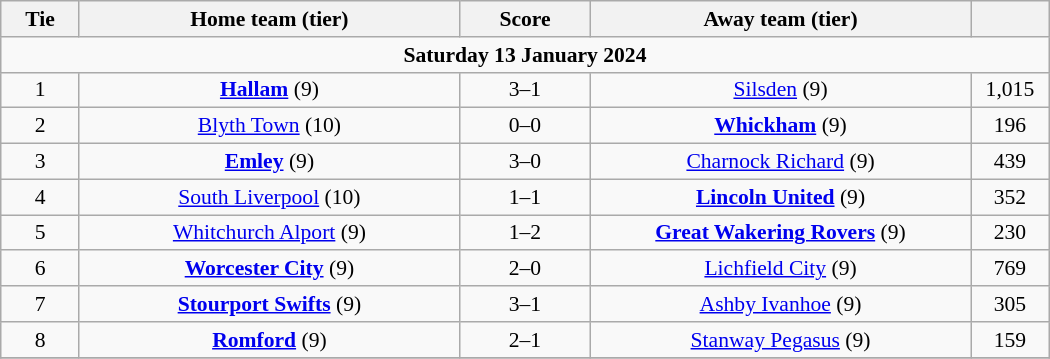<table class="wikitable" style="width:700px;text-align:center;font-size:90%">
<tr>
<th scope="col" style="width: 7.50%">Tie</th>
<th scope="col" style="width:36.25%">Home team (tier)</th>
<th scope="col" style="width:12.50%">Score</th>
<th scope="col" style="width:36.25%">Away team (tier)</th>
<th scope="col" style="width: 7.50%"></th>
</tr>
<tr>
<td colspan="5"><strong>Saturday 13 January 2024</strong></td>
</tr>
<tr>
<td>1</td>
<td><strong><a href='#'>Hallam</a></strong> (9)</td>
<td>3–1</td>
<td><a href='#'>Silsden</a> (9)</td>
<td>1,015</td>
</tr>
<tr>
<td>2</td>
<td><a href='#'>Blyth Town</a> (10)</td>
<td>0–0 </td>
<td><strong><a href='#'>Whickham</a></strong> (9)</td>
<td>196</td>
</tr>
<tr>
<td>3</td>
<td><strong><a href='#'>Emley</a></strong> (9)</td>
<td>3–0</td>
<td><a href='#'>Charnock Richard</a> (9)</td>
<td>439</td>
</tr>
<tr>
<td>4</td>
<td><a href='#'>South Liverpool</a> (10)</td>
<td>1–1 </td>
<td><strong><a href='#'>Lincoln United</a></strong> (9)</td>
<td>352</td>
</tr>
<tr>
<td>5</td>
<td><a href='#'>Whitchurch Alport</a> (9)</td>
<td>1–2</td>
<td><strong><a href='#'>Great Wakering Rovers</a></strong> (9)</td>
<td>230</td>
</tr>
<tr>
<td>6</td>
<td><strong><a href='#'>Worcester City</a></strong> (9)</td>
<td>2–0</td>
<td><a href='#'>Lichfield City</a> (9)</td>
<td>769</td>
</tr>
<tr>
<td>7</td>
<td><strong><a href='#'>Stourport Swifts</a></strong> (9)</td>
<td>3–1</td>
<td><a href='#'>Ashby Ivanhoe</a> (9)</td>
<td>305</td>
</tr>
<tr>
<td>8</td>
<td><strong><a href='#'>Romford</a></strong> (9)</td>
<td>2–1</td>
<td><a href='#'>Stanway Pegasus</a> (9)</td>
<td>159</td>
</tr>
<tr>
</tr>
</table>
